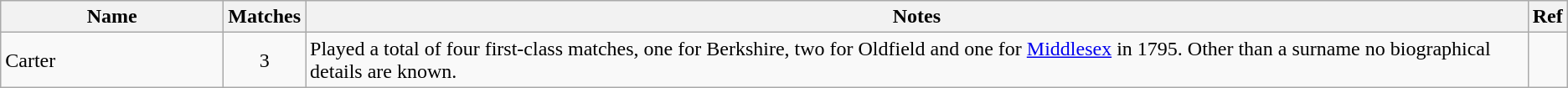<table class="wikitable">
<tr>
<th style="width:170px">Name</th>
<th>Matches</th>
<th>Notes</th>
<th>Ref</th>
</tr>
<tr>
<td>Carter</td>
<td align=center>3</td>
<td>Played a total of four first-class matches, one for Berkshire, two for Oldfield and one for <a href='#'>Middlesex</a> in 1795. Other than a surname no biographical details are known.</td>
<td></td>
</tr>
</table>
